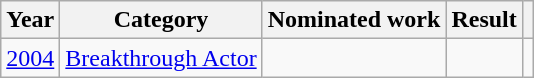<table class="wikitable">
<tr>
<th>Year</th>
<th>Category</th>
<th>Nominated work</th>
<th>Result</th>
<th scope="col" class="unsortable"></th>
</tr>
<tr>
<td><a href='#'>2004</a></td>
<td><a href='#'>Breakthrough Actor</a></td>
<td><em></em></td>
<td></td>
<td style="text-align: center;"></td>
</tr>
</table>
